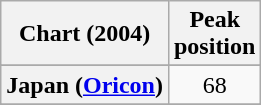<table class="wikitable sortable plainrowheaders" style="text-align:center">
<tr>
<th scope="col">Chart (2004)</th>
<th scope="col">Peak<br>position</th>
</tr>
<tr>
</tr>
<tr>
</tr>
<tr>
<th scope="row">Japan (<a href='#'>Oricon</a>)</th>
<td>68</td>
</tr>
<tr>
</tr>
<tr>
</tr>
</table>
